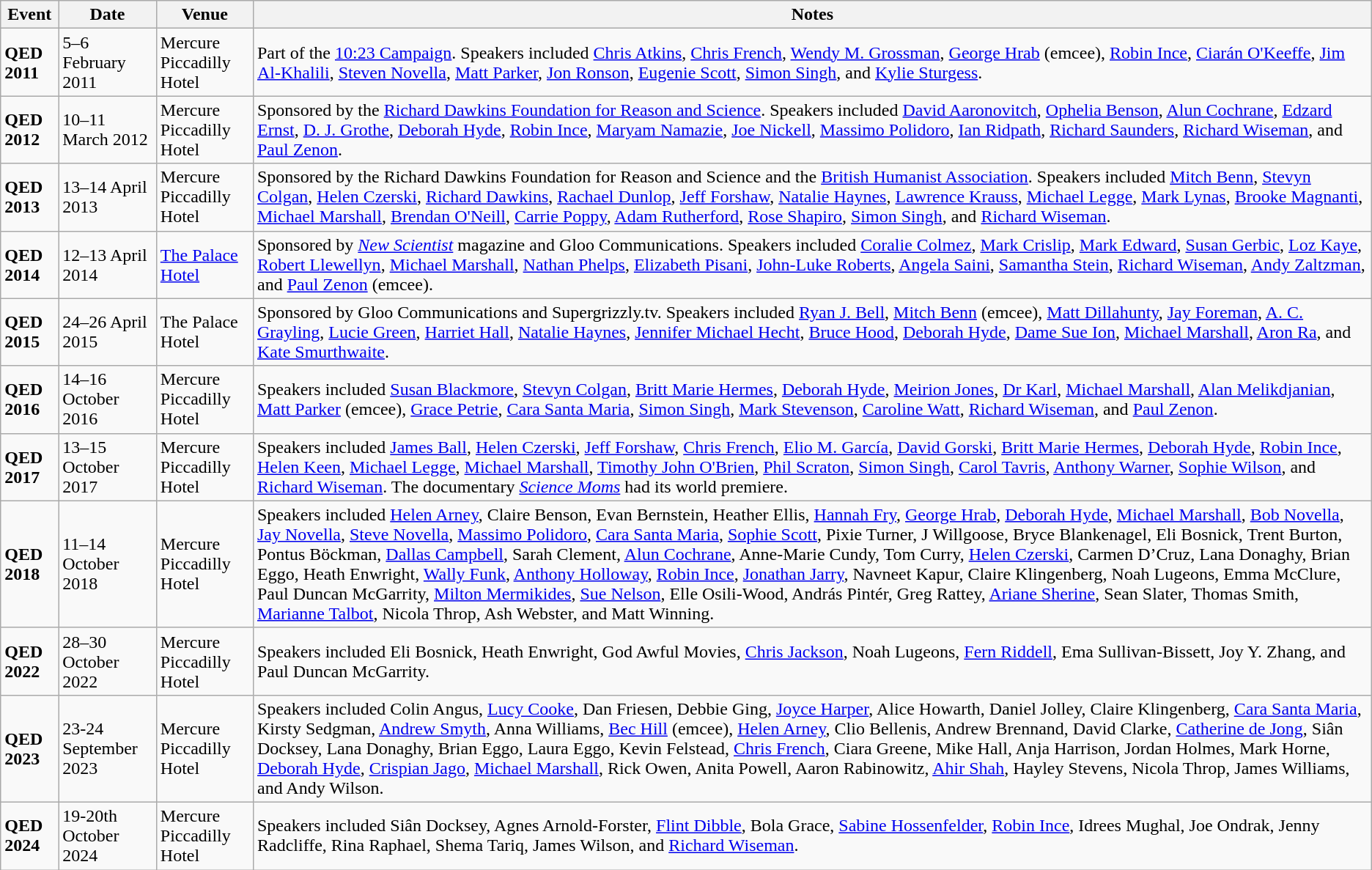<table class="wikitable">
<tr>
<th>Event</th>
<th>Date</th>
<th>Venue</th>
<th>Notes</th>
</tr>
<tr>
<td><strong>QED 2011</strong></td>
<td>5–6 February 2011</td>
<td>Mercure Piccadilly Hotel</td>
<td>Part of the <a href='#'>10:23 Campaign</a>. Speakers included <a href='#'>Chris Atkins</a>, <a href='#'>Chris French</a>, <a href='#'>Wendy M. Grossman</a>, <a href='#'>George Hrab</a> (emcee), <a href='#'>Robin Ince</a>, <a href='#'>Ciarán O'Keeffe</a>, <a href='#'>Jim Al-Khalili</a>, <a href='#'>Steven Novella</a>, <a href='#'>Matt Parker</a>, <a href='#'>Jon Ronson</a>, <a href='#'>Eugenie Scott</a>, <a href='#'>Simon Singh</a>, and <a href='#'>Kylie Sturgess</a>.</td>
</tr>
<tr>
<td><strong>QED 2012</strong></td>
<td>10–11 March 2012</td>
<td>Mercure Piccadilly Hotel</td>
<td>Sponsored by the <a href='#'>Richard Dawkins Foundation for Reason and Science</a>. Speakers included <a href='#'>David Aaronovitch</a>, <a href='#'>Ophelia Benson</a>, <a href='#'>Alun Cochrane</a>, <a href='#'>Edzard Ernst</a>, <a href='#'>D. J. Grothe</a>, <a href='#'>Deborah Hyde</a>, <a href='#'>Robin Ince</a>, <a href='#'>Maryam Namazie</a>, <a href='#'>Joe Nickell</a>, <a href='#'>Massimo Polidoro</a>, <a href='#'>Ian Ridpath</a>, <a href='#'>Richard Saunders</a>, <a href='#'>Richard Wiseman</a>, and <a href='#'>Paul Zenon</a>.</td>
</tr>
<tr>
<td><strong>QED 2013</strong></td>
<td>13–14 April 2013</td>
<td>Mercure Piccadilly Hotel</td>
<td>Sponsored by the Richard Dawkins Foundation for Reason and Science and the <a href='#'>British Humanist Association</a>. Speakers included <a href='#'>Mitch Benn</a>, <a href='#'>Stevyn Colgan</a>, <a href='#'>Helen Czerski</a>, <a href='#'>Richard Dawkins</a>, <a href='#'>Rachael Dunlop</a>, <a href='#'>Jeff Forshaw</a>, <a href='#'>Natalie Haynes</a>, <a href='#'>Lawrence Krauss</a>, <a href='#'>Michael Legge</a>, <a href='#'>Mark Lynas</a>, <a href='#'>Brooke Magnanti</a>, <a href='#'>Michael Marshall</a>, <a href='#'>Brendan O'Neill</a>, <a href='#'>Carrie Poppy</a>, <a href='#'>Adam Rutherford</a>, <a href='#'>Rose Shapiro</a>, <a href='#'>Simon Singh</a>, and <a href='#'>Richard Wiseman</a>.</td>
</tr>
<tr>
<td><strong>QED 2014</strong></td>
<td>12–13 April 2014</td>
<td><a href='#'>The Palace Hotel</a></td>
<td>Sponsored by <em><a href='#'>New Scientist</a></em> magazine and Gloo Communications. Speakers included <a href='#'>Coralie Colmez</a>, <a href='#'>Mark Crislip</a>, <a href='#'>Mark Edward</a>, <a href='#'>Susan Gerbic</a>, <a href='#'>Loz Kaye</a>, <a href='#'>Robert Llewellyn</a>, <a href='#'>Michael Marshall</a>, <a href='#'>Nathan Phelps</a>, <a href='#'>Elizabeth Pisani</a>, <a href='#'>John-Luke Roberts</a>, <a href='#'>Angela Saini</a>, <a href='#'>Samantha Stein</a>, <a href='#'>Richard Wiseman</a>, <a href='#'>Andy Zaltzman</a>, and <a href='#'>Paul Zenon</a> (emcee).</td>
</tr>
<tr>
<td><strong>QED 2015</strong></td>
<td>24–26 April 2015</td>
<td>The Palace Hotel</td>
<td>Sponsored by Gloo Communications and Supergrizzly.tv. Speakers included <a href='#'>Ryan J. Bell</a>, <a href='#'>Mitch Benn</a> (emcee), <a href='#'>Matt Dillahunty</a>, <a href='#'>Jay Foreman</a>, <a href='#'>A. C. Grayling</a>, <a href='#'>Lucie Green</a>, <a href='#'>Harriet Hall</a>, <a href='#'>Natalie Haynes</a>, <a href='#'>Jennifer Michael Hecht</a>, <a href='#'>Bruce Hood</a>, <a href='#'>Deborah Hyde</a>, <a href='#'>Dame Sue Ion</a>, <a href='#'>Michael Marshall</a>, <a href='#'>Aron Ra</a>, and <a href='#'>Kate Smurthwaite</a>.</td>
</tr>
<tr>
<td><strong>QED 2016</strong></td>
<td>14–16 October 2016</td>
<td>Mercure Piccadilly Hotel</td>
<td>Speakers included <a href='#'>Susan Blackmore</a>, <a href='#'>Stevyn Colgan</a>, <a href='#'>Britt Marie Hermes</a>, <a href='#'>Deborah Hyde</a>, <a href='#'>Meirion Jones</a>, <a href='#'>Dr Karl</a>, <a href='#'>Michael Marshall</a>, <a href='#'>Alan Melikdjanian</a>, <a href='#'>Matt Parker</a> (emcee), <a href='#'>Grace Petrie</a>, <a href='#'>Cara Santa Maria</a>, <a href='#'>Simon Singh</a>, <a href='#'>Mark Stevenson</a>, <a href='#'>Caroline Watt</a>, <a href='#'>Richard Wiseman</a>, and <a href='#'>Paul Zenon</a>.</td>
</tr>
<tr>
<td><strong>QED 2017</strong></td>
<td>13–15 October 2017</td>
<td>Mercure Piccadilly Hotel</td>
<td>Speakers included <a href='#'>James Ball</a>, <a href='#'>Helen Czerski</a>, <a href='#'>Jeff Forshaw</a>, <a href='#'>Chris French</a>, <a href='#'>Elio M. García</a>, <a href='#'>David Gorski</a>, <a href='#'>Britt Marie Hermes</a>, <a href='#'>Deborah Hyde</a>, <a href='#'>Robin Ince</a>, <a href='#'>Helen Keen</a>, <a href='#'>Michael Legge</a>, <a href='#'>Michael Marshall</a>, <a href='#'>Timothy John O'Brien</a>, <a href='#'>Phil Scraton</a>, <a href='#'>Simon Singh</a>, <a href='#'>Carol Tavris</a>, <a href='#'>Anthony Warner</a>, <a href='#'>Sophie Wilson</a>, and <a href='#'>Richard Wiseman</a>. The documentary <em><a href='#'>Science Moms</a></em> had its world premiere.</td>
</tr>
<tr>
<td><strong>QED 2018</strong></td>
<td>11–14 October 2018</td>
<td>Mercure Piccadilly Hotel</td>
<td>Speakers included <a href='#'>Helen Arney</a>, Claire Benson, Evan Bernstein, Heather Ellis, <a href='#'>Hannah Fry</a>, <a href='#'>George Hrab</a>, <a href='#'>Deborah Hyde</a>, <a href='#'>Michael Marshall</a>, <a href='#'>Bob Novella</a>, <a href='#'>Jay Novella</a>, <a href='#'>Steve Novella</a>, <a href='#'>Massimo Polidoro</a>, <a href='#'>Cara Santa Maria</a>, <a href='#'>Sophie Scott</a>, Pixie Turner, J Willgoose, Bryce Blankenagel, Eli Bosnick, Trent Burton, Pontus Böckman, <a href='#'>Dallas Campbell</a>, Sarah Clement, <a href='#'>Alun Cochrane</a>, Anne-Marie Cundy, Tom Curry, <a href='#'>Helen Czerski</a>, Carmen D’Cruz, Lana Donaghy, Brian Eggo, Heath Enwright, <a href='#'>Wally Funk</a>, <a href='#'>Anthony Holloway</a>, <a href='#'>Robin Ince</a>, <a href='#'>Jonathan Jarry</a>, Navneet Kapur, Claire Klingenberg, Noah Lugeons, Emma McClure, Paul Duncan McGarrity, <a href='#'>Milton Mermikides</a>, <a href='#'>Sue Nelson</a>, Elle Osili-Wood, András Pintér, Greg Rattey, <a href='#'>Ariane Sherine</a>, Sean Slater, Thomas Smith, <a href='#'>Marianne Talbot</a>, Nicola Throp, Ash Webster, and Matt Winning.</td>
</tr>
<tr>
<td><strong>QED 2022</strong></td>
<td>28–30 October 2022</td>
<td>Mercure Piccadilly Hotel</td>
<td>Speakers included Eli Bosnick, Heath Enwright, God Awful Movies, <a href='#'>Chris Jackson</a>, Noah Lugeons, <a href='#'>Fern Riddell</a>, Ema Sullivan-Bissett, Joy Y. Zhang, and Paul Duncan McGarrity.</td>
</tr>
<tr>
<td><strong>QED 2023</strong></td>
<td>23-24 September 2023</td>
<td>Mercure Piccadilly Hotel</td>
<td>Speakers included Colin Angus, <a href='#'>Lucy Cooke</a>, Dan Friesen, Debbie Ging, <a href='#'>Joyce Harper</a>, Alice Howarth, Daniel Jolley, Claire Klingenberg, <a href='#'>Cara Santa Maria</a>, Kirsty Sedgman, <a href='#'>Andrew Smyth</a>, Anna Williams, <a href='#'>Bec Hill</a> (emcee), <a href='#'>Helen Arney</a>, Clio Bellenis, Andrew Brennand, David Clarke, <a href='#'>Catherine de Jong</a>, Siân Docksey, Lana Donaghy, Brian Eggo, Laura Eggo, Kevin Felstead, <a href='#'>Chris French</a>, Ciara Greene, Mike Hall, Anja Harrison, Jordan Holmes, Mark Horne, <a href='#'>Deborah Hyde</a>, <a href='#'>Crispian Jago</a>, <a href='#'>Michael Marshall</a>, Rick Owen, Anita Powell, Aaron Rabinowitz, <a href='#'>Ahir Shah</a>, Hayley Stevens, Nicola Throp, James Williams, and Andy Wilson.</td>
</tr>
<tr>
<td><strong>QED 2024</strong></td>
<td>19-20th October 2024</td>
<td>Mercure Piccadilly Hotel</td>
<td>Speakers included Siân Docksey, Agnes Arnold-Forster, <a href='#'>Flint Dibble</a>, Bola Grace, <a href='#'>Sabine Hossenfelder</a>, <a href='#'>Robin Ince</a>, Idrees Mughal, Joe Ondrak, Jenny Radcliffe, Rina Raphael, Shema Tariq, James Wilson, and <a href='#'>Richard Wiseman</a>.</td>
</tr>
</table>
